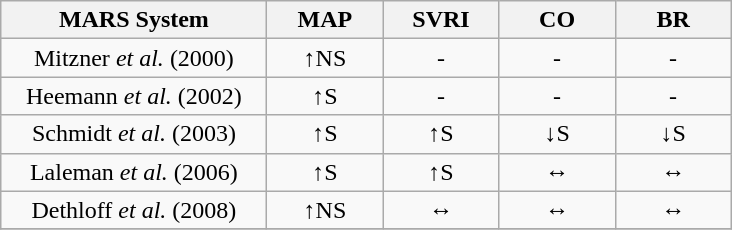<table class="wikitable" style="text-align: center; margin: 1em auto 1em auto;">
<tr>
<th>MARS System</th>
<th><strong>MAP</strong></th>
<th><strong>SVRI</strong></th>
<th><strong>CO</strong></th>
<th><strong>BR</strong></th>
</tr>
<tr>
<td width="170pt">Mitzner <em>et al.</em> (2000)</td>
<td width="70pt">↑NS</td>
<td width="70pt">-</td>
<td width="70pt">-</td>
<td width="70pt">-</td>
</tr>
<tr>
<td>Heemann <em>et al.</em> (2002)</td>
<td>↑S</td>
<td>-</td>
<td>-</td>
<td>-</td>
</tr>
<tr>
<td>Schmidt <em>et al.</em> (2003)</td>
<td>↑S</td>
<td>↑S</td>
<td>↓S</td>
<td>↓S</td>
</tr>
<tr>
<td>Laleman <em>et al.</em> (2006)</td>
<td>↑S</td>
<td>↑S</td>
<td>↔</td>
<td>↔</td>
</tr>
<tr>
<td>Dethloff <em>et al.</em> (2008)</td>
<td>↑NS</td>
<td>↔</td>
<td>↔</td>
<td>↔</td>
</tr>
<tr>
</tr>
</table>
